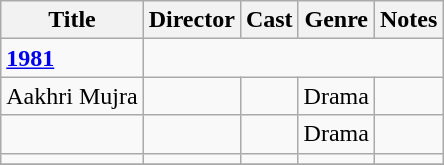<table class="wikitable">
<tr>
<th>Title</th>
<th>Director</th>
<th>Cast</th>
<th>Genre</th>
<th>Notes</th>
</tr>
<tr>
<td><strong><a href='#'>1981</a></strong></td>
</tr>
<tr>
<td>Aakhri Mujra</td>
<td></td>
<td></td>
<td>Drama</td>
<td></td>
</tr>
<tr>
<td></td>
<td></td>
<td></td>
<td>Drama</td>
<td></td>
</tr>
<tr>
<td></td>
<td></td>
<td></td>
<td></td>
<td></td>
</tr>
<tr>
</tr>
</table>
